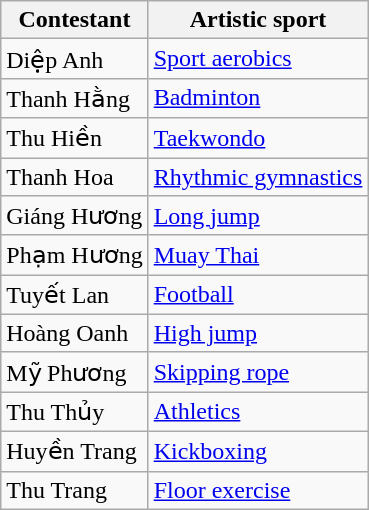<table class="wikitable">
<tr>
<th>Contestant</th>
<th>Artistic sport</th>
</tr>
<tr>
<td>Diệp Anh</td>
<td><a href='#'>Sport aerobics</a></td>
</tr>
<tr>
<td>Thanh Hằng</td>
<td><a href='#'>Badminton</a></td>
</tr>
<tr>
<td>Thu Hiền</td>
<td><a href='#'>Taekwondo</a></td>
</tr>
<tr>
<td>Thanh Hoa</td>
<td><a href='#'>Rhythmic gymnastics</a></td>
</tr>
<tr>
<td>Giáng Hương</td>
<td><a href='#'>Long jump</a></td>
</tr>
<tr>
<td>Phạm Hương</td>
<td><a href='#'>Muay Thai</a></td>
</tr>
<tr>
<td>Tuyết Lan</td>
<td><a href='#'>Football</a></td>
</tr>
<tr>
<td>Hoàng Oanh</td>
<td><a href='#'>High jump</a></td>
</tr>
<tr>
<td>Mỹ Phương</td>
<td><a href='#'>Skipping rope</a></td>
</tr>
<tr>
<td>Thu Thủy</td>
<td><a href='#'>Athletics</a></td>
</tr>
<tr>
<td>Huyền Trang</td>
<td><a href='#'>Kickboxing</a></td>
</tr>
<tr>
<td>Thu Trang</td>
<td><a href='#'>Floor exercise</a></td>
</tr>
</table>
